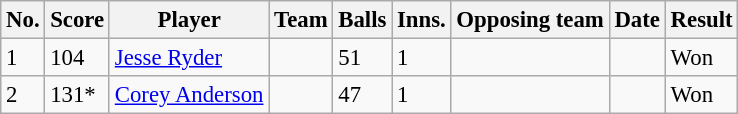<table class="wikitable sortable" style="font-size:95%">
<tr>
<th>No.</th>
<th>Score</th>
<th>Player</th>
<th>Team</th>
<th>Balls</th>
<th>Inns.</th>
<th>Opposing team</th>
<th>Date</th>
<th>Result</th>
</tr>
<tr>
<td>1</td>
<td>104</td>
<td><a href='#'>Jesse Ryder</a></td>
<td></td>
<td> 51</td>
<td>1</td>
<td></td>
<td></td>
<td>Won</td>
</tr>
<tr>
<td>2</td>
<td>131*</td>
<td><a href='#'>Corey Anderson</a></td>
<td></td>
<td> 47</td>
<td>1</td>
<td></td>
<td></td>
<td>Won</td>
</tr>
</table>
